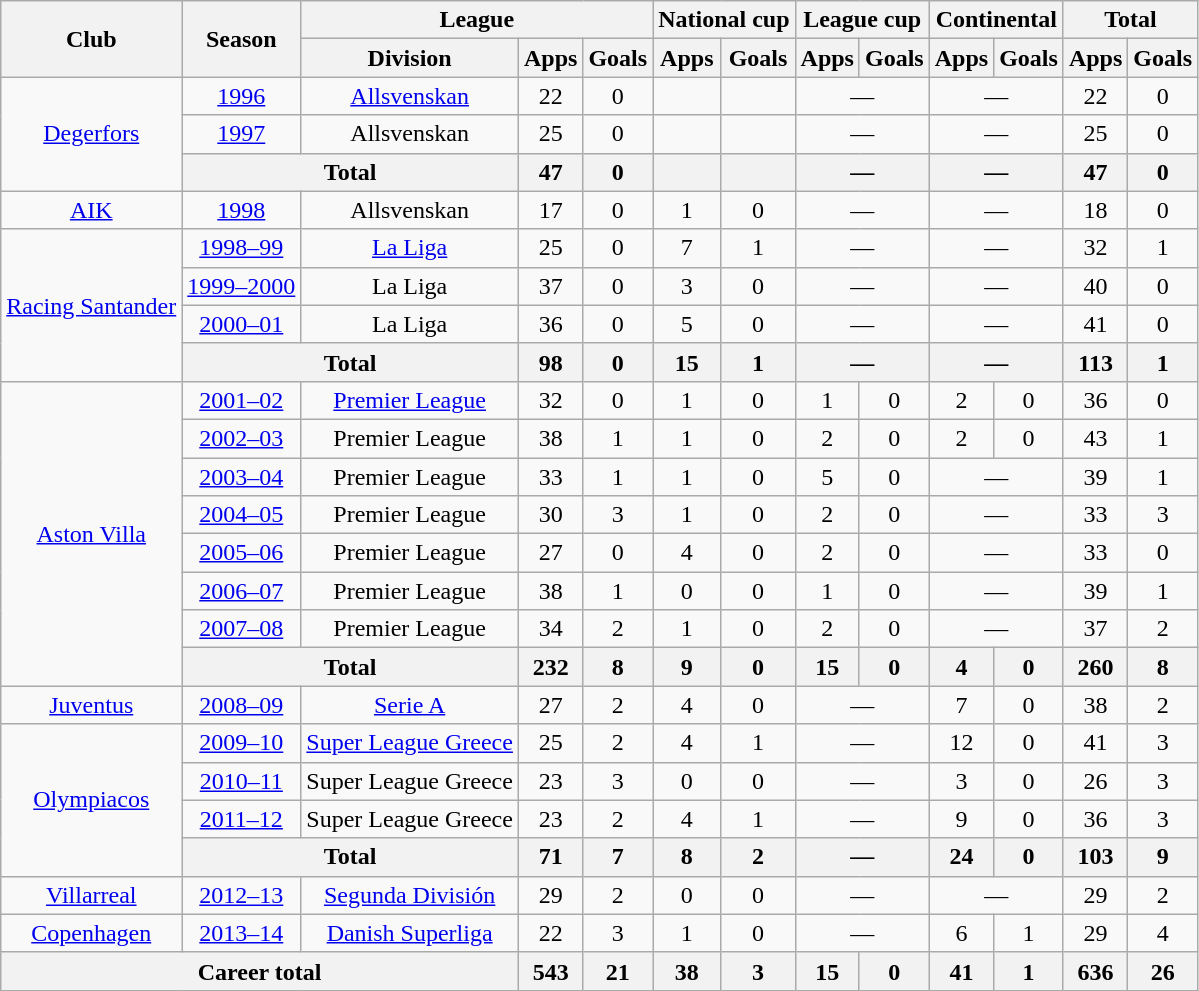<table class="wikitable" style="text-align:center">
<tr>
<th rowspan="2">Club</th>
<th rowspan="2">Season</th>
<th colspan="3">League</th>
<th colspan="2">National cup</th>
<th colspan="2">League cup</th>
<th colspan="2">Continental</th>
<th colspan="2">Total</th>
</tr>
<tr>
<th>Division</th>
<th>Apps</th>
<th>Goals</th>
<th>Apps</th>
<th>Goals</th>
<th>Apps</th>
<th>Goals</th>
<th>Apps</th>
<th>Goals</th>
<th>Apps</th>
<th>Goals</th>
</tr>
<tr>
<td rowspan="3"><a href='#'>Degerfors</a></td>
<td><a href='#'>1996</a></td>
<td><a href='#'>Allsvenskan</a></td>
<td>22</td>
<td>0</td>
<td></td>
<td></td>
<td colspan="2">—</td>
<td colspan="2">—</td>
<td>22</td>
<td>0</td>
</tr>
<tr>
<td><a href='#'>1997</a></td>
<td>Allsvenskan</td>
<td>25</td>
<td>0</td>
<td></td>
<td></td>
<td colspan="2">—</td>
<td colspan="2">—</td>
<td>25</td>
<td>0</td>
</tr>
<tr>
<th colspan="2">Total</th>
<th>47</th>
<th>0</th>
<th></th>
<th></th>
<th colspan="2">—</th>
<th colspan="2">—</th>
<th>47</th>
<th>0</th>
</tr>
<tr>
<td><a href='#'>AIK</a></td>
<td><a href='#'>1998</a></td>
<td>Allsvenskan</td>
<td>17</td>
<td>0</td>
<td>1</td>
<td>0</td>
<td colspan="2">—</td>
<td colspan="2">—</td>
<td>18</td>
<td>0</td>
</tr>
<tr>
<td rowspan="4"><a href='#'>Racing Santander</a></td>
<td><a href='#'>1998–99</a></td>
<td><a href='#'>La Liga</a></td>
<td>25</td>
<td>0</td>
<td>7</td>
<td>1</td>
<td colspan="2">—</td>
<td colspan="2">—</td>
<td>32</td>
<td>1</td>
</tr>
<tr>
<td><a href='#'>1999–2000</a></td>
<td>La Liga</td>
<td>37</td>
<td>0</td>
<td>3</td>
<td>0</td>
<td colspan="2">—</td>
<td colspan="2">—</td>
<td>40</td>
<td>0</td>
</tr>
<tr>
<td><a href='#'>2000–01</a></td>
<td>La Liga</td>
<td>36</td>
<td>0</td>
<td>5</td>
<td>0</td>
<td colspan="2">—</td>
<td colspan="2">—</td>
<td>41</td>
<td>0</td>
</tr>
<tr>
<th colspan="2">Total</th>
<th>98</th>
<th>0</th>
<th>15</th>
<th>1</th>
<th colspan="2">—</th>
<th colspan="2">—</th>
<th>113</th>
<th>1</th>
</tr>
<tr>
<td rowspan="8"><a href='#'>Aston Villa</a></td>
<td><a href='#'>2001–02</a></td>
<td><a href='#'>Premier League</a></td>
<td>32</td>
<td>0</td>
<td>1</td>
<td>0</td>
<td>1</td>
<td>0</td>
<td>2</td>
<td>0</td>
<td>36</td>
<td>0</td>
</tr>
<tr>
<td><a href='#'>2002–03</a></td>
<td>Premier League</td>
<td>38</td>
<td>1</td>
<td>1</td>
<td>0</td>
<td>2</td>
<td>0</td>
<td>2</td>
<td>0</td>
<td>43</td>
<td>1</td>
</tr>
<tr>
<td><a href='#'>2003–04</a></td>
<td>Premier League</td>
<td>33</td>
<td>1</td>
<td>1</td>
<td>0</td>
<td>5</td>
<td>0</td>
<td colspan="2">—</td>
<td>39</td>
<td>1</td>
</tr>
<tr>
<td><a href='#'>2004–05</a></td>
<td>Premier League</td>
<td>30</td>
<td>3</td>
<td>1</td>
<td>0</td>
<td>2</td>
<td>0</td>
<td colspan="2">—</td>
<td>33</td>
<td>3</td>
</tr>
<tr>
<td><a href='#'>2005–06</a></td>
<td>Premier League</td>
<td>27</td>
<td>0</td>
<td>4</td>
<td>0</td>
<td>2</td>
<td>0</td>
<td colspan="2">—</td>
<td>33</td>
<td>0</td>
</tr>
<tr>
<td><a href='#'>2006–07</a></td>
<td>Premier League</td>
<td>38</td>
<td>1</td>
<td>0</td>
<td>0</td>
<td>1</td>
<td>0</td>
<td colspan="2">—</td>
<td>39</td>
<td>1</td>
</tr>
<tr>
<td><a href='#'>2007–08</a></td>
<td>Premier League</td>
<td>34</td>
<td>2</td>
<td>1</td>
<td>0</td>
<td>2</td>
<td>0</td>
<td colspan="2">—</td>
<td>37</td>
<td>2</td>
</tr>
<tr>
<th colspan="2">Total</th>
<th>232</th>
<th>8</th>
<th>9</th>
<th>0</th>
<th>15</th>
<th>0</th>
<th>4</th>
<th>0</th>
<th>260</th>
<th>8</th>
</tr>
<tr>
<td><a href='#'>Juventus</a></td>
<td><a href='#'>2008–09</a></td>
<td><a href='#'>Serie A</a></td>
<td>27</td>
<td>2</td>
<td>4</td>
<td>0</td>
<td colspan="2">—</td>
<td>7</td>
<td>0</td>
<td>38</td>
<td>2</td>
</tr>
<tr>
<td rowspan="4"><a href='#'>Olympiacos</a></td>
<td><a href='#'>2009–10</a></td>
<td><a href='#'>Super League Greece</a></td>
<td>25</td>
<td>2</td>
<td>4</td>
<td>1</td>
<td colspan="2">—</td>
<td>12</td>
<td>0</td>
<td>41</td>
<td>3</td>
</tr>
<tr>
<td><a href='#'>2010–11</a></td>
<td>Super League Greece</td>
<td>23</td>
<td>3</td>
<td>0</td>
<td>0</td>
<td colspan="2">—</td>
<td>3</td>
<td>0</td>
<td>26</td>
<td>3</td>
</tr>
<tr>
<td><a href='#'>2011–12</a></td>
<td>Super League Greece</td>
<td>23</td>
<td>2</td>
<td>4</td>
<td>1</td>
<td colspan="2">—</td>
<td>9</td>
<td>0</td>
<td>36</td>
<td>3</td>
</tr>
<tr>
<th colspan="2">Total</th>
<th>71</th>
<th>7</th>
<th>8</th>
<th>2</th>
<th colspan="2">—</th>
<th>24</th>
<th>0</th>
<th>103</th>
<th>9</th>
</tr>
<tr>
<td><a href='#'>Villarreal</a></td>
<td><a href='#'>2012–13</a></td>
<td><a href='#'>Segunda División</a></td>
<td>29</td>
<td>2</td>
<td>0</td>
<td>0</td>
<td colspan="2">—</td>
<td colspan="2">—</td>
<td>29</td>
<td>2</td>
</tr>
<tr>
<td><a href='#'>Copenhagen</a></td>
<td><a href='#'>2013–14</a></td>
<td><a href='#'>Danish Superliga</a></td>
<td>22</td>
<td>3</td>
<td>1</td>
<td>0</td>
<td colspan="2">—</td>
<td>6</td>
<td>1</td>
<td>29</td>
<td>4</td>
</tr>
<tr>
<th colspan="3">Career total</th>
<th>543</th>
<th>21</th>
<th>38</th>
<th>3</th>
<th>15</th>
<th>0</th>
<th>41</th>
<th>1</th>
<th>636</th>
<th>26</th>
</tr>
</table>
